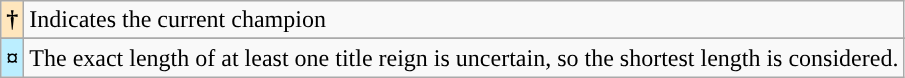<table class="wikitable">
<tr>
<th style="background-color:#FFE6BD">†</th>
<td>Indicates the current champion</td>
</tr>
<tr>
</tr>
<tr>
<th style="background-color:#bbeeff">¤</th>
<td>The exact length of at least one title reign is uncertain, so the shortest length is considered.</td>
</tr>
</table>
